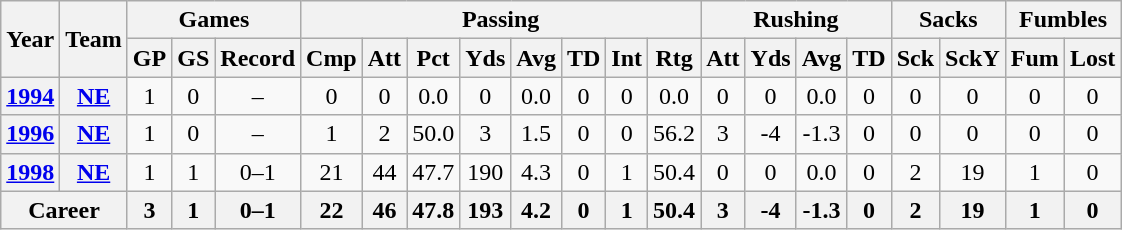<table class=wikitable style="text-align:center;">
<tr>
<th rowspan="2">Year</th>
<th rowspan="2">Team</th>
<th colspan="3">Games</th>
<th colspan="8">Passing</th>
<th colspan="4">Rushing</th>
<th colspan="2">Sacks</th>
<th colspan="2">Fumbles</th>
</tr>
<tr>
<th>GP</th>
<th>GS</th>
<th>Record</th>
<th>Cmp</th>
<th>Att</th>
<th>Pct</th>
<th>Yds</th>
<th>Avg</th>
<th>TD</th>
<th>Int</th>
<th>Rtg</th>
<th>Att</th>
<th>Yds</th>
<th>Avg</th>
<th>TD</th>
<th>Sck</th>
<th>SckY</th>
<th>Fum</th>
<th>Lost</th>
</tr>
<tr>
<th><a href='#'>1994</a></th>
<th><a href='#'>NE</a></th>
<td>1</td>
<td>0</td>
<td>–</td>
<td>0</td>
<td>0</td>
<td>0.0</td>
<td>0</td>
<td>0.0</td>
<td>0</td>
<td>0</td>
<td>0.0</td>
<td>0</td>
<td>0</td>
<td>0.0</td>
<td>0</td>
<td>0</td>
<td>0</td>
<td>0</td>
<td>0</td>
</tr>
<tr>
<th><a href='#'>1996</a></th>
<th><a href='#'>NE</a></th>
<td>1</td>
<td>0</td>
<td>–</td>
<td>1</td>
<td>2</td>
<td>50.0</td>
<td>3</td>
<td>1.5</td>
<td>0</td>
<td>0</td>
<td>56.2</td>
<td>3</td>
<td>-4</td>
<td>-1.3</td>
<td>0</td>
<td>0</td>
<td>0</td>
<td>0</td>
<td>0</td>
</tr>
<tr>
<th><a href='#'>1998</a></th>
<th><a href='#'>NE</a></th>
<td>1</td>
<td>1</td>
<td>0–1</td>
<td>21</td>
<td>44</td>
<td>47.7</td>
<td>190</td>
<td>4.3</td>
<td>0</td>
<td>1</td>
<td>50.4</td>
<td>0</td>
<td>0</td>
<td>0.0</td>
<td>0</td>
<td>2</td>
<td>19</td>
<td>1</td>
<td>0</td>
</tr>
<tr>
<th colspan="2">Career</th>
<th>3</th>
<th>1</th>
<th>0–1</th>
<th>22</th>
<th>46</th>
<th>47.8</th>
<th>193</th>
<th>4.2</th>
<th>0</th>
<th>1</th>
<th>50.4</th>
<th>3</th>
<th>-4</th>
<th>-1.3</th>
<th>0</th>
<th>2</th>
<th>19</th>
<th>1</th>
<th>0</th>
</tr>
</table>
